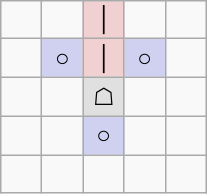<table border="1" class="wikitable">
<tr align=center>
<td width="20"> </td>
<td width="20"> </td>
<td width="20" style="background:#f0d0d0;">│</td>
<td width="20"> </td>
<td width="20"> </td>
</tr>
<tr align=center>
<td> </td>
<td style="background:#d0d0f0;">○</td>
<td style="background:#f0d0d0;">│</td>
<td style="background:#d0d0f0;">○</td>
<td> </td>
</tr>
<tr align=center>
<td> </td>
<td> </td>
<td style="background:#e0e0e0;">☖</td>
<td> </td>
<td> </td>
</tr>
<tr align=center>
<td> </td>
<td> </td>
<td style="background:#d0d0f0;">○</td>
<td> </td>
<td> </td>
</tr>
<tr align=center>
<td> </td>
<td> </td>
<td> </td>
<td> </td>
<td> </td>
</tr>
</table>
